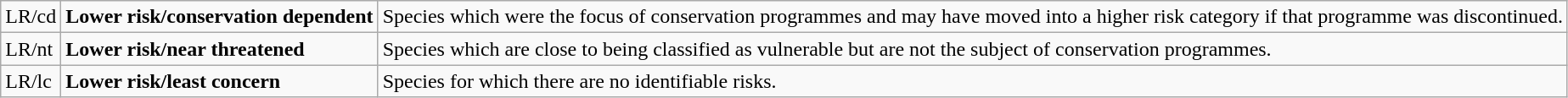<table class="wikitable" style="text-align:left">
<tr>
<td>LR/cd</td>
<td><strong>Lower risk/conservation dependent</strong></td>
<td>Species which were the focus of conservation programmes and may have moved into a higher risk category if that programme was discontinued.</td>
</tr>
<tr>
<td>LR/nt</td>
<td><strong>Lower risk/near threatened</strong></td>
<td>Species which are close to being classified as vulnerable but are not the subject of conservation programmes.</td>
</tr>
<tr>
<td>LR/lc</td>
<td><strong>Lower risk/least concern</strong></td>
<td>Species for which there are no identifiable risks.</td>
</tr>
</table>
